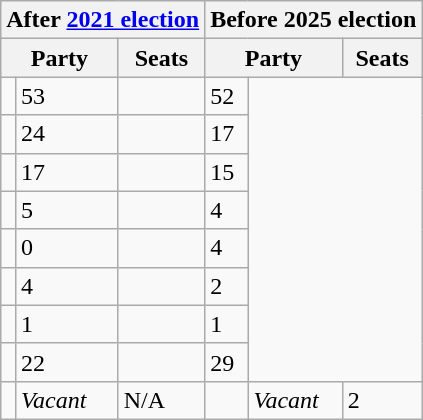<table class="wikitable">
<tr>
<th colspan="3">After <a href='#'>2021 election</a></th>
<th colspan="3">Before 2025 election</th>
</tr>
<tr>
<th colspan="2">Party</th>
<th>Seats</th>
<th colspan="2">Party</th>
<th>Seats</th>
</tr>
<tr>
<td></td>
<td>53</td>
<td></td>
<td>52</td>
</tr>
<tr>
<td></td>
<td>24</td>
<td></td>
<td>17</td>
</tr>
<tr>
<td></td>
<td>17</td>
<td></td>
<td>15</td>
</tr>
<tr>
<td></td>
<td>5</td>
<td></td>
<td>4</td>
</tr>
<tr>
<td></td>
<td>0</td>
<td></td>
<td>4</td>
</tr>
<tr>
<td></td>
<td>4</td>
<td></td>
<td>2</td>
</tr>
<tr>
<td></td>
<td>1</td>
<td></td>
<td>1</td>
</tr>
<tr>
<td></td>
<td>22</td>
<td></td>
<td>29</td>
</tr>
<tr>
<td></td>
<td><em>Vacant</em></td>
<td>N/A</td>
<td></td>
<td><em>Vacant</em></td>
<td>2</td>
</tr>
</table>
